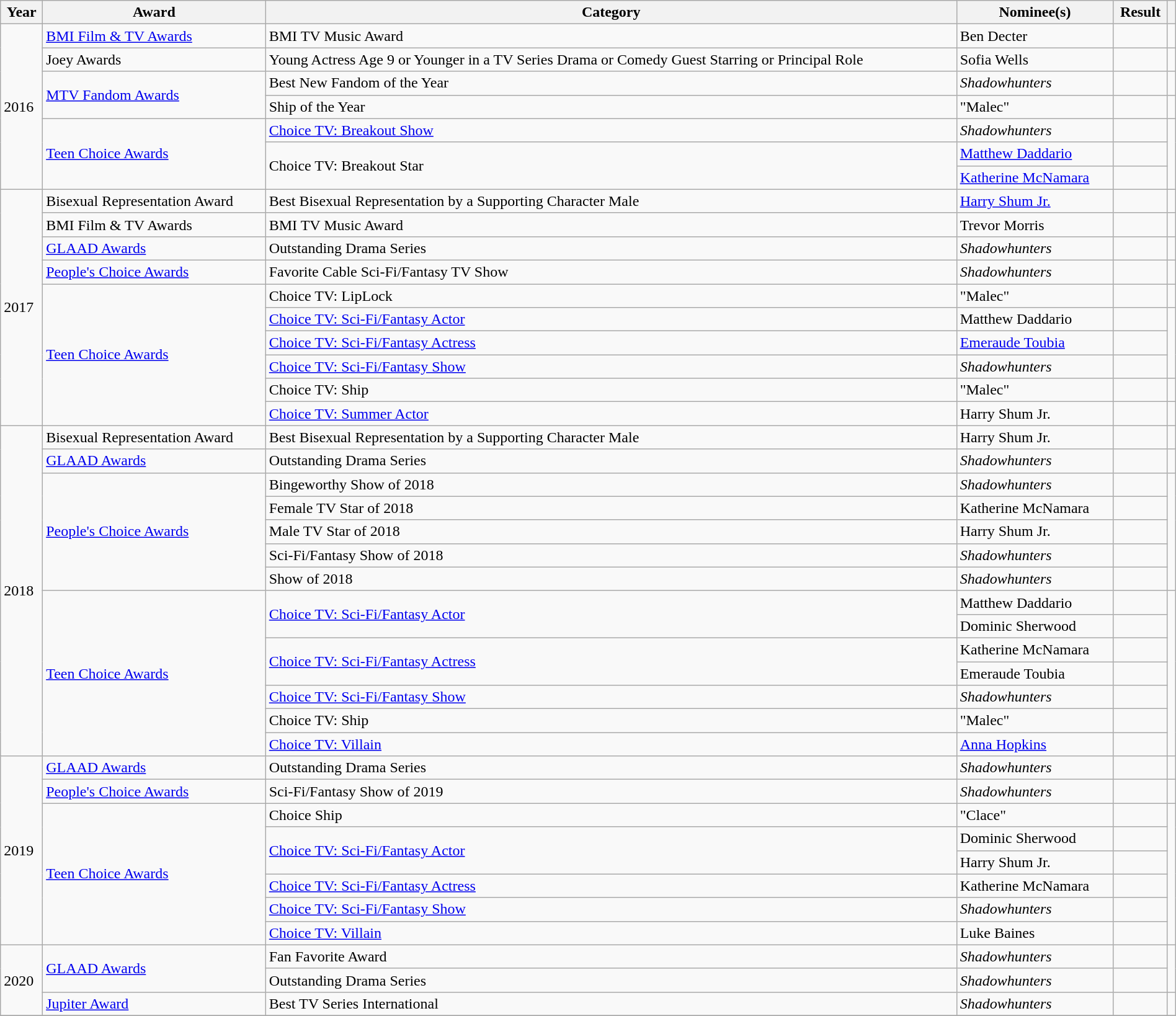<table class="wikitable sortable" style="width: 100%;">
<tr>
<th>Year</th>
<th>Award</th>
<th>Category</th>
<th>Nominee(s)</th>
<th>Result</th>
<th class="unsortable"></th>
</tr>
<tr>
<td rowspan="7">2016</td>
<td><a href='#'>BMI Film & TV Awards</a></td>
<td>BMI TV Music Award</td>
<td data-sort-value="Decter, Ben">Ben Decter</td>
<td></td>
<td style="text-align:center;"></td>
</tr>
<tr>
<td>Joey Awards</td>
<td>Young Actress Age 9 or Younger in a TV Series Drama or Comedy Guest Starring or Principal Role</td>
<td data-sort-value="Wells, Sofia">Sofia Wells</td>
<td></td>
<td style="text-align:center;"></td>
</tr>
<tr>
<td rowspan="2"><a href='#'>MTV Fandom Awards</a></td>
<td>Best New Fandom of the Year</td>
<td><em>Shadowhunters</em></td>
<td></td>
<td style="text-align:center;"></td>
</tr>
<tr>
<td>Ship of the Year</td>
<td data-sort-value="Malec">"Malec" </td>
<td></td>
<td style="text-align:center;"></td>
</tr>
<tr>
<td rowspan="3"><a href='#'>Teen Choice Awards</a></td>
<td><a href='#'>Choice TV: Breakout Show</a></td>
<td><em>Shadowhunters</em></td>
<td></td>
<td style="text-align:center;" rowspan="3"></td>
</tr>
<tr>
<td rowspan="2">Choice TV: Breakout Star</td>
<td data-sort-value="Daddario, Matthew"><a href='#'>Matthew Daddario</a></td>
<td></td>
</tr>
<tr>
<td data-sort-value="McNamara, Katherine" style="white-space: nowrap;"><a href='#'>Katherine McNamara</a></td>
<td></td>
</tr>
<tr>
<td rowspan="10">2017</td>
<td>Bisexual Representation Award</td>
<td>Best Bisexual Representation by a Supporting Character Male</td>
<td data-sort-value="Shum, Harry Jr."><a href='#'>Harry Shum Jr.</a></td>
<td></td>
<td style="text-align: center;"></td>
</tr>
<tr>
<td>BMI Film & TV Awards</td>
<td>BMI TV Music Award</td>
<td data-sort-value="Morris, Trevor">Trevor Morris</td>
<td></td>
<td style="text-align: center;"></td>
</tr>
<tr>
<td><a href='#'>GLAAD Awards</a></td>
<td>Outstanding Drama Series</td>
<td><em>Shadowhunters</em></td>
<td></td>
<td style="text-align:center;"></td>
</tr>
<tr>
<td style="white-space:nowrap;"><a href='#'>People's Choice Awards</a></td>
<td>Favorite Cable Sci-Fi/Fantasy TV Show</td>
<td><em>Shadowhunters</em></td>
<td></td>
<td style="text-align:center;"></td>
</tr>
<tr>
<td rowspan="6"><a href='#'>Teen Choice Awards</a></td>
<td>Choice TV: LipLock</td>
<td data-sort-value="Malec">"Malec" </td>
<td></td>
<td style="text-align: center;"></td>
</tr>
<tr>
<td><a href='#'>Choice TV: Sci-Fi/Fantasy Actor</a></td>
<td data-sort-value="Daddario, Matthew">Matthew Daddario</td>
<td></td>
<td rowspan="3" style="text-align:center;"></td>
</tr>
<tr>
<td><a href='#'>Choice TV: Sci-Fi/Fantasy Actress</a></td>
<td data-sort-value="Toubia, Emeraude"><a href='#'>Emeraude Toubia</a></td>
<td></td>
</tr>
<tr>
<td><a href='#'>Choice TV: Sci-Fi/Fantasy Show</a></td>
<td><em>Shadowhunters</em></td>
<td></td>
</tr>
<tr>
<td>Choice TV: Ship</td>
<td data-sort-value="Malec">"Malec" </td>
<td></td>
<td style="text-align:center;"></td>
</tr>
<tr>
<td><a href='#'>Choice TV: Summer Actor</a></td>
<td data-sort-value="Shum, Harry Jr.">Harry Shum Jr.</td>
<td></td>
<td style="text-align:center;"></td>
</tr>
<tr>
<td rowspan="14">2018</td>
<td>Bisexual Representation Award</td>
<td>Best Bisexual Representation by a Supporting Character Male</td>
<td data-sort-value="Shum, Harry Jr.">Harry Shum Jr.</td>
<td></td>
<td style="text-align:center;"></td>
</tr>
<tr>
<td><a href='#'>GLAAD Awards</a></td>
<td>Outstanding Drama Series</td>
<td><em>Shadowhunters</em></td>
<td></td>
<td style="text-align:center;"></td>
</tr>
<tr>
<td rowspan="5"><a href='#'>People's Choice Awards</a></td>
<td>Bingeworthy Show of 2018</td>
<td><em>Shadowhunters</em></td>
<td></td>
<td rowspan="5" style="text-align: center;"></td>
</tr>
<tr>
<td>Female TV Star of 2018</td>
<td data-sort-value="McNamara, Katherine">Katherine McNamara</td>
<td></td>
</tr>
<tr>
<td>Male TV Star of 2018</td>
<td data-sort-value="Shum, Harry Jr.">Harry Shum Jr.</td>
<td></td>
</tr>
<tr>
<td>Sci-Fi/Fantasy Show of 2018</td>
<td><em>Shadowhunters</em></td>
<td></td>
</tr>
<tr>
<td>Show of 2018</td>
<td><em>Shadowhunters</em></td>
<td></td>
</tr>
<tr>
<td rowspan="7"><a href='#'>Teen Choice Awards</a></td>
<td rowspan="2"><a href='#'>Choice TV: Sci-Fi/Fantasy Actor</a></td>
<td data-sort-value="Daddario, Matthew">Matthew Daddario</td>
<td></td>
<td rowspan="7" style="text-align:center;"></td>
</tr>
<tr>
<td data-sort-value="Sherwood, Dominic">Dominic Sherwood</td>
<td></td>
</tr>
<tr>
<td rowspan="2"><a href='#'>Choice TV: Sci-Fi/Fantasy Actress</a></td>
<td data-sort-value="McNamara, Katherine">Katherine McNamara</td>
<td></td>
</tr>
<tr>
<td data-sort-value="Toubia, Emeraude">Emeraude Toubia</td>
<td></td>
</tr>
<tr>
<td><a href='#'>Choice TV: Sci-Fi/Fantasy Show</a></td>
<td><em>Shadowhunters</em></td>
<td></td>
</tr>
<tr>
<td>Choice TV: Ship</td>
<td data-sort-value="Malec">"Malec" </td>
<td></td>
</tr>
<tr>
<td><a href='#'>Choice TV: Villain</a></td>
<td data-sort-value="Hopkins, Anna"><a href='#'>Anna Hopkins</a></td>
<td></td>
</tr>
<tr>
<td rowspan="8">2019</td>
<td><a href='#'>GLAAD Awards</a></td>
<td>Outstanding Drama Series</td>
<td><em>Shadowhunters</em></td>
<td></td>
<td style="text-align:center;"></td>
</tr>
<tr>
<td><a href='#'>People's Choice Awards</a></td>
<td>Sci-Fi/Fantasy Show of 2019</td>
<td><em>Shadowhunters</em></td>
<td></td>
<td style="text-align: center;"></td>
</tr>
<tr>
<td rowspan="6"><a href='#'>Teen Choice Awards</a></td>
<td>Choice Ship</td>
<td data-sort-value="Clace">"Clace" </td>
<td></td>
<td rowspan="6" style="text-align:center;"></td>
</tr>
<tr>
<td rowspan="2"><a href='#'>Choice TV: Sci-Fi/Fantasy Actor</a></td>
<td data-sort-value="Sherwood, Dominic">Dominic Sherwood</td>
<td></td>
</tr>
<tr>
<td data-sort-value="Shum, Harry Jr.">Harry Shum Jr.</td>
<td></td>
</tr>
<tr>
<td><a href='#'>Choice TV: Sci-Fi/Fantasy Actress</a></td>
<td data-sort-value="McNamara, Katherine">Katherine McNamara</td>
<td></td>
</tr>
<tr>
<td><a href='#'>Choice TV: Sci-Fi/Fantasy Show</a></td>
<td><em>Shadowhunters</em></td>
<td></td>
</tr>
<tr>
<td><a href='#'>Choice TV: Villain</a></td>
<td data-sort-value="Baines, Luke">Luke Baines</td>
<td></td>
</tr>
<tr>
<td rowspan="3">2020</td>
<td rowspan="2"><a href='#'>GLAAD Awards</a></td>
<td>Fan Favorite Award</td>
<td><em>Shadowhunters</em></td>
<td></td>
<td rowspan="2" style="text-align:center;"></td>
</tr>
<tr>
<td>Outstanding Drama Series</td>
<td><em>Shadowhunters</em></td>
<td></td>
</tr>
<tr>
<td><a href='#'>Jupiter Award</a></td>
<td>Best TV Series International</td>
<td><em>Shadowhunters</em></td>
<td></td>
<td style="text-align:center;"></td>
</tr>
<tr>
</tr>
</table>
